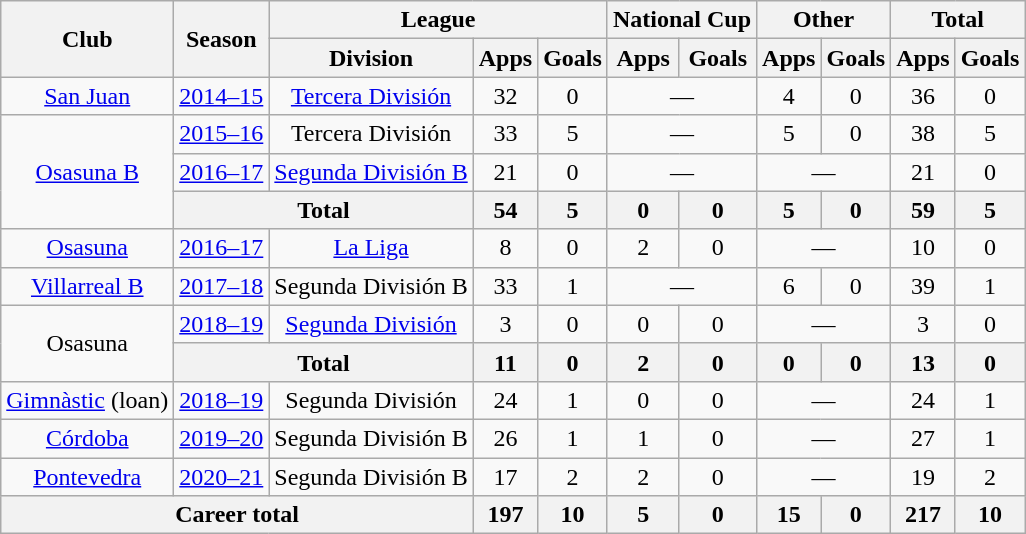<table class="wikitable" style="text-align:center">
<tr>
<th rowspan="2">Club</th>
<th rowspan="2">Season</th>
<th colspan="3">League</th>
<th colspan="2">National Cup</th>
<th colspan="2">Other</th>
<th colspan="2">Total</th>
</tr>
<tr>
<th>Division</th>
<th>Apps</th>
<th>Goals</th>
<th>Apps</th>
<th>Goals</th>
<th>Apps</th>
<th>Goals</th>
<th>Apps</th>
<th>Goals</th>
</tr>
<tr>
<td><a href='#'>San Juan</a></td>
<td><a href='#'>2014–15</a></td>
<td><a href='#'>Tercera División</a></td>
<td>32</td>
<td>0</td>
<td colspan="2">—</td>
<td>4</td>
<td>0</td>
<td>36</td>
<td>0</td>
</tr>
<tr>
<td rowspan="3"><a href='#'>Osasuna B</a></td>
<td><a href='#'>2015–16</a></td>
<td>Tercera División</td>
<td>33</td>
<td>5</td>
<td colspan="2">—</td>
<td>5</td>
<td>0</td>
<td>38</td>
<td>5</td>
</tr>
<tr>
<td><a href='#'>2016–17</a></td>
<td><a href='#'>Segunda División B</a></td>
<td>21</td>
<td>0</td>
<td colspan="2">—</td>
<td colspan="2">—</td>
<td>21</td>
<td>0</td>
</tr>
<tr>
<th colspan="2">Total</th>
<th>54</th>
<th>5</th>
<th>0</th>
<th>0</th>
<th>5</th>
<th>0</th>
<th>59</th>
<th>5</th>
</tr>
<tr>
<td><a href='#'>Osasuna</a></td>
<td><a href='#'>2016–17</a></td>
<td><a href='#'>La Liga</a></td>
<td>8</td>
<td>0</td>
<td>2</td>
<td>0</td>
<td colspan="2">—</td>
<td>10</td>
<td>0</td>
</tr>
<tr>
<td><a href='#'>Villarreal B</a></td>
<td><a href='#'>2017–18</a></td>
<td>Segunda División B</td>
<td>33</td>
<td>1</td>
<td colspan="2">—</td>
<td>6</td>
<td>0</td>
<td>39</td>
<td>1</td>
</tr>
<tr>
<td rowspan="2">Osasuna</td>
<td><a href='#'>2018–19</a></td>
<td><a href='#'>Segunda División</a></td>
<td>3</td>
<td>0</td>
<td>0</td>
<td>0</td>
<td colspan="2">—</td>
<td>3</td>
<td>0</td>
</tr>
<tr>
<th colspan="2">Total</th>
<th>11</th>
<th>0</th>
<th>2</th>
<th>0</th>
<th>0</th>
<th>0</th>
<th>13</th>
<th>0</th>
</tr>
<tr>
<td><a href='#'>Gimnàstic</a> (loan)</td>
<td><a href='#'>2018–19</a></td>
<td>Segunda División</td>
<td>24</td>
<td>1</td>
<td>0</td>
<td>0</td>
<td colspan="2">—</td>
<td>24</td>
<td>1</td>
</tr>
<tr>
<td><a href='#'>Córdoba</a></td>
<td><a href='#'>2019–20</a></td>
<td>Segunda División B</td>
<td>26</td>
<td>1</td>
<td>1</td>
<td>0</td>
<td colspan="2">—</td>
<td>27</td>
<td>1</td>
</tr>
<tr>
<td><a href='#'>Pontevedra</a></td>
<td><a href='#'>2020–21</a></td>
<td>Segunda División B</td>
<td>17</td>
<td>2</td>
<td>2</td>
<td>0</td>
<td colspan="2">—</td>
<td>19</td>
<td>2</td>
</tr>
<tr>
<th colspan="3">Career total</th>
<th>197</th>
<th>10</th>
<th>5</th>
<th>0</th>
<th>15</th>
<th>0</th>
<th>217</th>
<th>10</th>
</tr>
</table>
